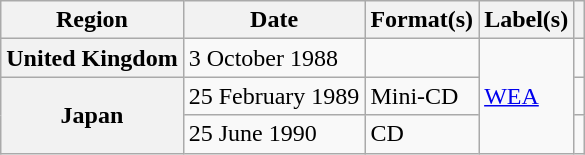<table class="wikitable plainrowheaders">
<tr>
<th scope="col">Region</th>
<th scope="col">Date</th>
<th scope="col">Format(s)</th>
<th scope="col">Label(s)</th>
<th scope="col"></th>
</tr>
<tr>
<th scope="row">United Kingdom</th>
<td>3 October 1988</td>
<td></td>
<td rowspan="3"><a href='#'>WEA</a></td>
<td></td>
</tr>
<tr>
<th scope="row" rowspan="2">Japan</th>
<td>25 February 1989</td>
<td>Mini-CD</td>
<td></td>
</tr>
<tr>
<td>25 June 1990</td>
<td>CD</td>
<td></td>
</tr>
</table>
